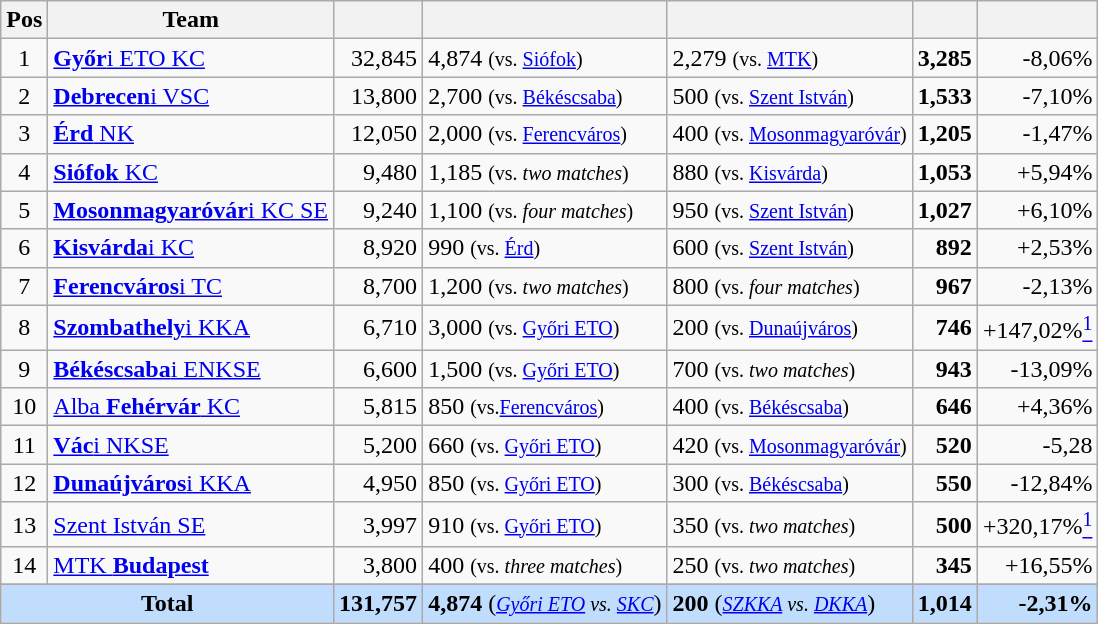<table class="wikitable" style="text-align:right">
<tr>
<th>Pos</th>
<th>Team</th>
<th></th>
<th></th>
<th></th>
<th></th>
<th></th>
</tr>
<tr>
<td align="center">1</td>
<td align="left"><a href='#'><strong>Győr</strong>i ETO KC</a></td>
<td>32,845 </td>
<td align="left">4,874 <small>(vs. <a href='#'>Siófok</a>)</small></td>
<td align="left">2,279 <small>(vs. <a href='#'>MTK</a>)</small></td>
<td><strong>3,285</strong></td>
<td>-8,06%</td>
</tr>
<tr>
<td align="center">2</td>
<td align="left"><a href='#'><strong>Debrecen</strong>i VSC</a></td>
<td>13,800 </td>
<td align="left">2,700 <small>(vs. <a href='#'>Békéscsaba</a>)</small></td>
<td align="left">500 <small>(vs. <a href='#'>Szent István</a>)</small></td>
<td><strong>1,533</strong></td>
<td>-7,10%</td>
</tr>
<tr>
<td align="center">3</td>
<td align="left"><a href='#'><strong>Érd</strong> NK</a></td>
<td>12,050 </td>
<td align="left">2,000 <small>(vs. <a href='#'>Ferencváros</a>)</small></td>
<td align="left">400  <small>(vs. <a href='#'>Mosonmagyaróvár</a>)</small></td>
<td><strong>1,205</strong></td>
<td>-1,47%</td>
</tr>
<tr>
<td align="center">4</td>
<td align="left"><a href='#'><strong>Siófok</strong> KC</a></td>
<td>9,480 </td>
<td align="left">1,185 <small>(vs. <em>two matches</em>)</small></td>
<td align="left">880 <small>(vs. <a href='#'>Kisvárda</a>)</small></td>
<td><strong>1,053</strong></td>
<td>+5,94%</td>
</tr>
<tr>
<td align="center">5</td>
<td align="left"><a href='#'><strong>Mosonmagyaróvár</strong>i KC SE</a></td>
<td>9,240 </td>
<td align="left">1,100 <small>(vs. <em>four matches</em>)</small></td>
<td align="left">950 <small>(vs. <a href='#'>Szent István</a>)</small></td>
<td><strong>1,027</strong></td>
<td>+6,10%</td>
</tr>
<tr>
<td align="center">6</td>
<td align="left"><a href='#'><strong>Kisvárda</strong>i KC</a></td>
<td>8,920 </td>
<td align="left">990 <small>(vs. <a href='#'>Érd</a>)</small></td>
<td align="left">600 <small>(vs. <a href='#'>Szent István</a>)</small></td>
<td><strong>892</strong></td>
<td>+2,53%</td>
</tr>
<tr>
<td align="center">7</td>
<td align="left"><a href='#'><strong>Ferencváros</strong>i TC</a></td>
<td>8,700 </td>
<td align="left">1,200 <small>(vs. <em>two matches</em>)</small></td>
<td align="left">800 <small>(vs. <em>four matches</em>)</small></td>
<td><strong>967</strong></td>
<td>-2,13%</td>
</tr>
<tr>
<td align="center">8</td>
<td align="left"><a href='#'><strong>Szombathely</strong>i KKA</a></td>
<td>6,710 </td>
<td align="left">3,000 <small>(vs. <a href='#'>Győri ETO</a>)</small></td>
<td align="left">200 <small>(vs. <a href='#'>Dunaújváros</a>)</small></td>
<td><strong>746</strong></td>
<td>+147,02%<a href='#'><sup>1</sup></a></td>
</tr>
<tr>
<td align="center">9</td>
<td align="left"><a href='#'><strong>Békéscsaba</strong>i ENKSE</a></td>
<td>6,600 </td>
<td align="left">1,500 <small>(vs. <a href='#'>Győri ETO</a>)</small></td>
<td align="left">700 <small>(vs. <em>two matches</em>)</small></td>
<td><strong>943</strong></td>
<td>-13,09%</td>
</tr>
<tr>
<td align="center">10</td>
<td align="left"><a href='#'>Alba <strong>Fehérvár</strong> KC</a></td>
<td>5,815 </td>
<td align="left">850 <small>(vs.<a href='#'>Ferencváros</a>)</small></td>
<td align="left">400 <small>(vs. <a href='#'>Békéscsaba</a>)</small></td>
<td><strong>646</strong></td>
<td>+4,36%</td>
</tr>
<tr>
<td align="center">11</td>
<td align="left"><a href='#'><strong>Vác</strong>i NKSE</a></td>
<td>5,200 </td>
<td align="left">660 <small>(vs. <a href='#'>Győri ETO</a>)</small></td>
<td align="left">420 <small>(vs. <a href='#'>Mosonmagyaróvár</a>)</small></td>
<td><strong>520</strong></td>
<td>-5,28</td>
</tr>
<tr>
<td align="center">12</td>
<td align="left"><a href='#'><strong>Dunaújváros</strong>i KKA</a></td>
<td>4,950 </td>
<td align="left">850 <small>(vs. <a href='#'>Győri ETO</a>)</small></td>
<td align="left">300 <small>(vs. <a href='#'>Békéscsaba</a>)</small></td>
<td><strong>550</strong></td>
<td>-12,84%</td>
</tr>
<tr>
<td align="center">13</td>
<td align="left"><a href='#'>Szent István SE</a></td>
<td>3,997 </td>
<td align="left">910 <small>(vs. <a href='#'>Győri ETO</a>)</small></td>
<td align="left">350 <small>(vs. <em>two matches</em>)</small></td>
<td><strong>500</strong></td>
<td>+320,17%<a href='#'><sup>1</sup></a></td>
</tr>
<tr>
<td align="center">14</td>
<td align="left"><a href='#'>MTK <strong>Budapest</strong></a></td>
<td>3,800 </td>
<td align="left">400 <small>(vs. <em>three matches</em>)</small></td>
<td align="left">250 <small>(vs. <em>two matches</em>)</small></td>
<td><strong>345</strong></td>
<td>+16,55%</td>
</tr>
<tr>
</tr>
<tr bgcolor=#c1ddfd>
<td align=center colspan="2"><strong>Total</strong></td>
<td><strong>131,757</strong></td>
<td align="left"><strong>4,874</strong> (<small><em><a href='#'>Győri ETO</a> vs. <a href='#'>SKC</a></em></small>)</td>
<td align="left"><strong>200</strong> (<small><em><a href='#'>SZKKA</a> vs. <a href='#'>DKKA</a></em></small>)</td>
<td><strong>1,014</strong></td>
<td><strong>-2,31%</strong></td>
</tr>
</table>
